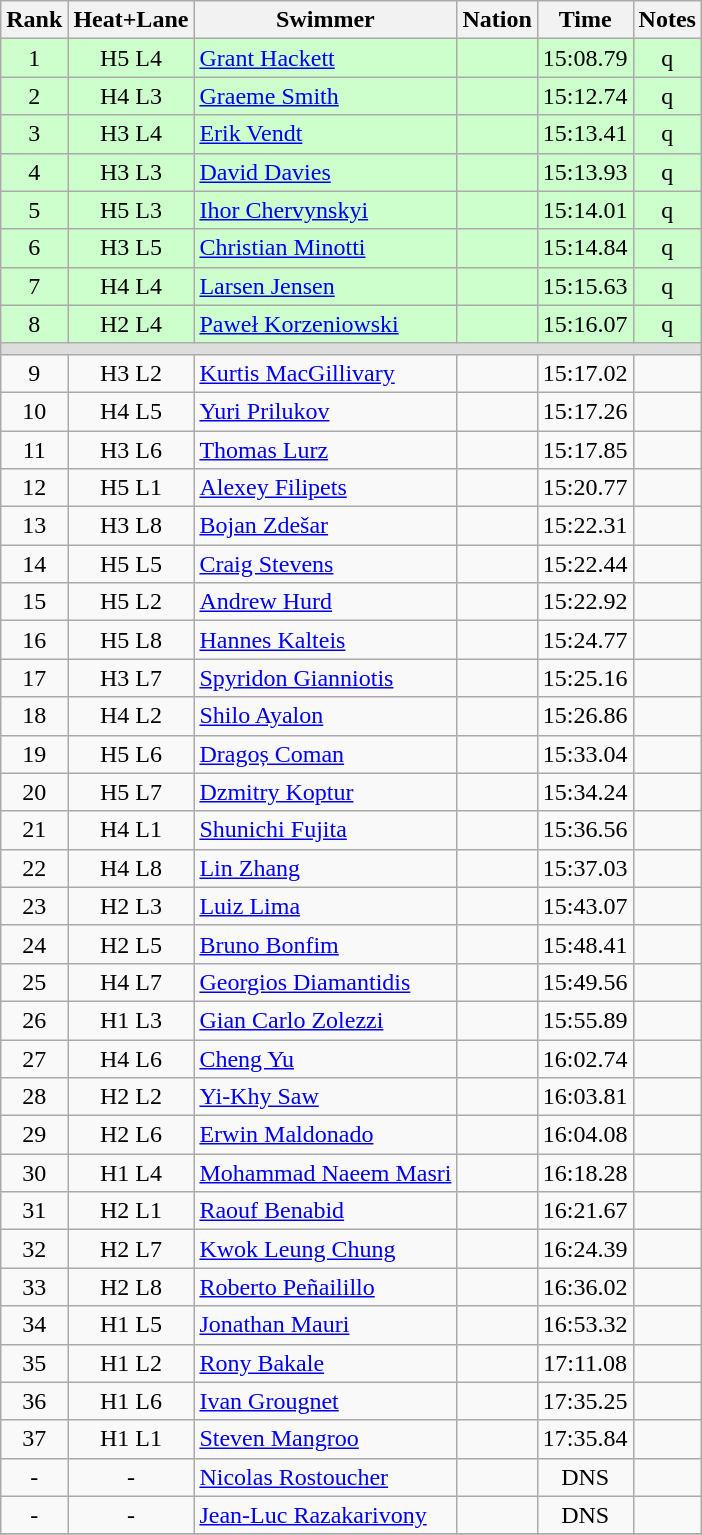<table class="wikitable sortable" style="text-align:center">
<tr>
<th>Rank</th>
<th>Heat+Lane</th>
<th>Swimmer</th>
<th>Nation</th>
<th>Time</th>
<th>Notes</th>
</tr>
<tr bgcolor=ccffcc>
<td>1</td>
<td>H5 L4</td>
<td align=left><a href='#'>Grant Hackett</a></td>
<td align=left></td>
<td>15:08.79</td>
<td>q</td>
</tr>
<tr bgcolor=ccffcc>
<td>2</td>
<td>H4 L3</td>
<td align=left><a href='#'>Graeme Smith</a></td>
<td align=left></td>
<td>15:12.74</td>
<td>q</td>
</tr>
<tr bgcolor=ccffcc>
<td>3</td>
<td>H3 L4</td>
<td align=left><a href='#'>Erik Vendt</a></td>
<td align=left></td>
<td>15:13.41</td>
<td>q</td>
</tr>
<tr bgcolor=ccffcc>
<td>4</td>
<td>H3 L3</td>
<td align=left><a href='#'>David Davies</a></td>
<td align=left></td>
<td>15:13.93</td>
<td>q</td>
</tr>
<tr bgcolor=ccffcc>
<td>5</td>
<td>H5 L3</td>
<td align=left><a href='#'>Ihor Chervynskyi</a></td>
<td align=left></td>
<td>15:14.01</td>
<td>q</td>
</tr>
<tr bgcolor=ccffcc>
<td>6</td>
<td>H3 L5</td>
<td align=left><a href='#'>Christian Minotti</a></td>
<td align=left></td>
<td>15:14.84</td>
<td>q</td>
</tr>
<tr bgcolor=ccffcc>
<td>7</td>
<td>H4 L4</td>
<td align=left><a href='#'>Larsen Jensen</a></td>
<td align=left></td>
<td>15:15.63</td>
<td>q</td>
</tr>
<tr bgcolor=ccffcc>
<td>8</td>
<td>H2 L4</td>
<td align=left><a href='#'>Paweł Korzeniowski</a></td>
<td align=left></td>
<td>15:16.07</td>
<td>q</td>
</tr>
<tr bgcolor=#DDDDDD>
<td colspan=6></td>
</tr>
<tr>
<td>9</td>
<td>H3 L2</td>
<td align=left><a href='#'>Kurtis MacGillivary</a></td>
<td align=left></td>
<td>15:17.02</td>
<td></td>
</tr>
<tr>
<td>10</td>
<td>H4 L5</td>
<td align=left><a href='#'>Yuri Prilukov</a></td>
<td align=left></td>
<td>15:17.26</td>
<td></td>
</tr>
<tr>
<td>11</td>
<td>H3 L6</td>
<td align=left><a href='#'>Thomas Lurz</a></td>
<td align=left></td>
<td>15:17.85</td>
<td></td>
</tr>
<tr>
<td>12</td>
<td>H5 L1</td>
<td align=left><a href='#'>Alexey Filipets</a></td>
<td align=left></td>
<td>15:20.77</td>
<td></td>
</tr>
<tr>
<td>13</td>
<td>H3 L8</td>
<td align=left><a href='#'>Bojan Zdešar</a></td>
<td align=left></td>
<td>15:22.31</td>
<td></td>
</tr>
<tr>
<td>14</td>
<td>H5 L5</td>
<td align=left><a href='#'>Craig Stevens</a></td>
<td align=left></td>
<td>15:22.44</td>
<td></td>
</tr>
<tr>
<td>15</td>
<td>H5 L2</td>
<td align=left><a href='#'>Andrew Hurd</a></td>
<td align=left></td>
<td>15:22.92</td>
<td></td>
</tr>
<tr>
<td>16</td>
<td>H5 L8</td>
<td align=left><a href='#'>Hannes Kalteis</a></td>
<td align=left></td>
<td>15:24.77</td>
<td></td>
</tr>
<tr>
<td>17</td>
<td>H3 L7</td>
<td align=left><a href='#'>Spyridon Gianniotis</a></td>
<td align=left></td>
<td>15:25.16</td>
<td></td>
</tr>
<tr>
<td>18</td>
<td>H4 L2</td>
<td align=left><a href='#'>Shilo Ayalon</a></td>
<td align=left></td>
<td>15:26.86</td>
<td></td>
</tr>
<tr>
<td>19</td>
<td>H5 L6</td>
<td align=left><a href='#'>Dragoș Coman</a></td>
<td align=left></td>
<td>15:33.04</td>
<td></td>
</tr>
<tr>
<td>20</td>
<td>H5 L7</td>
<td align=left><a href='#'>Dzmitry Koptur</a></td>
<td align=left></td>
<td>15:34.24</td>
<td></td>
</tr>
<tr>
<td>21</td>
<td>H4 L1</td>
<td align=left><a href='#'>Shunichi Fujita</a></td>
<td align=left></td>
<td>15:36.56</td>
<td></td>
</tr>
<tr>
<td>22</td>
<td>H4 L8</td>
<td align=left><a href='#'>Lin Zhang</a></td>
<td align=left></td>
<td>15:37.03</td>
<td></td>
</tr>
<tr>
<td>23</td>
<td>H2 L3</td>
<td align=left><a href='#'>Luiz Lima</a></td>
<td align=left></td>
<td>15:43.07</td>
<td></td>
</tr>
<tr>
<td>24</td>
<td>H2 L5</td>
<td align=left><a href='#'>Bruno Bonfim</a></td>
<td align=left></td>
<td>15:48.41</td>
<td></td>
</tr>
<tr>
<td>25</td>
<td>H4 L7</td>
<td align=left><a href='#'>Georgios Diamantidis</a></td>
<td align=left></td>
<td>15:49.56</td>
<td></td>
</tr>
<tr>
<td>26</td>
<td>H1 L3</td>
<td align=left><a href='#'>Gian Carlo Zolezzi</a></td>
<td align=left></td>
<td>15:55.89</td>
<td></td>
</tr>
<tr>
<td>27</td>
<td>H4 L6</td>
<td align=left><a href='#'>Cheng Yu</a></td>
<td align=left></td>
<td>16:02.74</td>
<td></td>
</tr>
<tr>
<td>28</td>
<td>H2 L2</td>
<td align=left><a href='#'>Yi-Khy Saw</a></td>
<td align=left></td>
<td>16:03.81</td>
<td></td>
</tr>
<tr>
<td>29</td>
<td>H2 L6</td>
<td align=left><a href='#'>Erwin Maldonado</a></td>
<td align=left></td>
<td>16:04.08</td>
<td></td>
</tr>
<tr>
<td>30</td>
<td>H1 L4</td>
<td align=left><a href='#'>Mohammad Naeem Masri</a></td>
<td align=left></td>
<td>16:18.28</td>
<td></td>
</tr>
<tr>
<td>31</td>
<td>H2 L1</td>
<td align=left><a href='#'>Raouf Benabid</a></td>
<td align=left></td>
<td>16:21.67</td>
<td></td>
</tr>
<tr>
<td>32</td>
<td>H2 L7</td>
<td align=left><a href='#'>Kwok Leung Chung</a></td>
<td align=left></td>
<td>16:24.39</td>
<td></td>
</tr>
<tr>
<td>33</td>
<td>H2 L8</td>
<td align=left><a href='#'>Roberto Peñailillo</a></td>
<td align=left></td>
<td>16:36.02</td>
<td></td>
</tr>
<tr>
<td>34</td>
<td>H1 L5</td>
<td align=left><a href='#'>Jonathan Mauri</a></td>
<td align=left></td>
<td>16:53.32</td>
<td></td>
</tr>
<tr>
<td>35</td>
<td>H1 L2</td>
<td align=left><a href='#'>Rony Bakale</a></td>
<td align=left></td>
<td>17:11.08</td>
<td></td>
</tr>
<tr>
<td>36</td>
<td>H1 L6</td>
<td align=left><a href='#'>Ivan Grougnet</a></td>
<td align=left></td>
<td>17:35.25</td>
<td></td>
</tr>
<tr>
<td>37</td>
<td>H1 L1</td>
<td align=left><a href='#'>Steven Mangroo</a></td>
<td align=left></td>
<td>17:35.84</td>
<td></td>
</tr>
<tr>
<td>-</td>
<td>-</td>
<td align=left><a href='#'>Nicolas Rostoucher</a></td>
<td align=left></td>
<td>DNS</td>
<td></td>
</tr>
<tr>
<td>-</td>
<td>-</td>
<td align=left><a href='#'>Jean-Luc Razakarivony</a></td>
<td align=left></td>
<td>DNS</td>
<td></td>
</tr>
<tr>
</tr>
</table>
